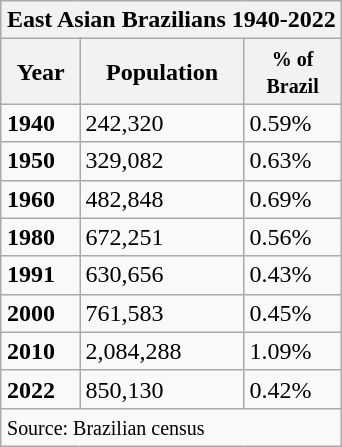<table class="wikitable" style="float: right;">
<tr>
<th colspan="8">East Asian Brazilians 1940-2022</th>
</tr>
<tr>
<th>Year</th>
<th>Population</th>
<th><small>% of<br>Brazil</small></th>
</tr>
<tr>
<td><strong>1940</strong></td>
<td>242,320</td>
<td>  0.59%</td>
</tr>
<tr>
<td><strong>1950</strong></td>
<td>329,082</td>
<td> 0.63%</td>
</tr>
<tr>
<td><strong>1960</strong></td>
<td>482,848</td>
<td> 0.69%</td>
</tr>
<tr>
<td><strong>1980</strong></td>
<td>672,251</td>
<td> 0.56%</td>
</tr>
<tr>
<td><strong>1991</strong></td>
<td>630,656</td>
<td> 0.43%</td>
</tr>
<tr>
<td><strong>2000</strong></td>
<td>761,583</td>
<td> 0.45%</td>
</tr>
<tr>
<td><strong>2010</strong></td>
<td>2,084,288</td>
<td> 1.09%</td>
</tr>
<tr>
<td><strong>2022</strong></td>
<td>850,130</td>
<td> 0.42%</td>
</tr>
<tr>
<td colspan="8" style="text-align:left;"><small>Source: Brazilian census</small></td>
</tr>
</table>
